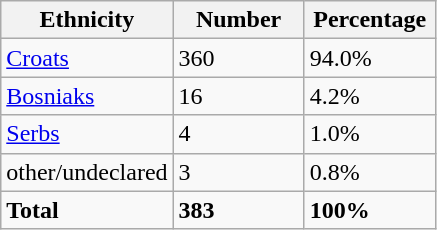<table class="wikitable">
<tr>
<th width="100px">Ethnicity</th>
<th width="80px">Number</th>
<th width="80px">Percentage</th>
</tr>
<tr>
<td><a href='#'>Croats</a></td>
<td>360</td>
<td>94.0%</td>
</tr>
<tr>
<td><a href='#'>Bosniaks</a></td>
<td>16</td>
<td>4.2%</td>
</tr>
<tr>
<td><a href='#'>Serbs</a></td>
<td>4</td>
<td>1.0%</td>
</tr>
<tr>
<td>other/undeclared</td>
<td>3</td>
<td>0.8%</td>
</tr>
<tr>
<td><strong>Total</strong></td>
<td><strong>383</strong></td>
<td><strong>100%</strong></td>
</tr>
</table>
